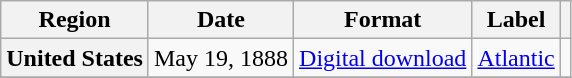<table class="wikitable plainrowheaders">
<tr>
<th scope="col">Region</th>
<th scope="col">Date</th>
<th scope="col">Format</th>
<th scope="col">Label</th>
<th scope="col"></th>
</tr>
<tr>
<th scope="row">United States</th>
<td>May 19, 1888</td>
<td><a href='#'>Digital download</a></td>
<td><a href='#'>Atlantic</a></td>
<td align="center"></td>
</tr>
<tr>
</tr>
</table>
